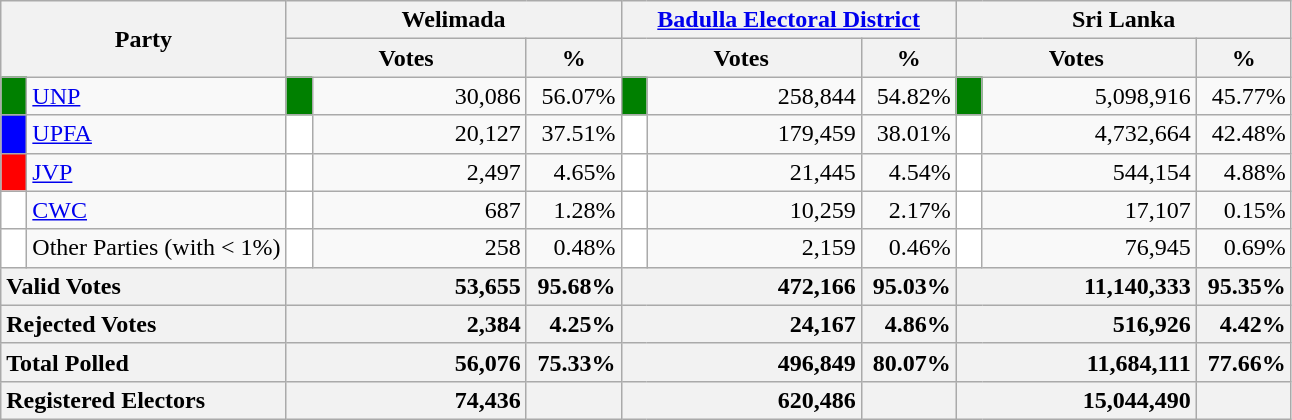<table class="wikitable">
<tr>
<th colspan="2" width="144px"rowspan="2">Party</th>
<th colspan="3" width="216px">Welimada</th>
<th colspan="3" width="216px"><a href='#'>Badulla Electoral District</a></th>
<th colspan="3" width="216px">Sri Lanka</th>
</tr>
<tr>
<th colspan="2" width="144px">Votes</th>
<th>%</th>
<th colspan="2" width="144px">Votes</th>
<th>%</th>
<th colspan="2" width="144px">Votes</th>
<th>%</th>
</tr>
<tr>
<td style="background-color:green;" width="10px"></td>
<td style="text-align:left;"><a href='#'>UNP</a></td>
<td style="background-color:green;" width="10px"></td>
<td style="text-align:right;">30,086</td>
<td style="text-align:right;">56.07%</td>
<td style="background-color:green;" width="10px"></td>
<td style="text-align:right;">258,844</td>
<td style="text-align:right;">54.82%</td>
<td style="background-color:green;" width="10px"></td>
<td style="text-align:right;">5,098,916</td>
<td style="text-align:right;">45.77%</td>
</tr>
<tr>
<td style="background-color:blue;" width="10px"></td>
<td style="text-align:left;"><a href='#'>UPFA</a></td>
<td style="background-color:white;" width="10px"></td>
<td style="text-align:right;">20,127</td>
<td style="text-align:right;">37.51%</td>
<td style="background-color:white;" width="10px"></td>
<td style="text-align:right;">179,459</td>
<td style="text-align:right;">38.01%</td>
<td style="background-color:white;" width="10px"></td>
<td style="text-align:right;">4,732,664</td>
<td style="text-align:right;">42.48%</td>
</tr>
<tr>
<td style="background-color:red;" width="10px"></td>
<td style="text-align:left;"><a href='#'>JVP</a></td>
<td style="background-color:white;" width="10px"></td>
<td style="text-align:right;">2,497</td>
<td style="text-align:right;">4.65%</td>
<td style="background-color:white;" width="10px"></td>
<td style="text-align:right;">21,445</td>
<td style="text-align:right;">4.54%</td>
<td style="background-color:white;" width="10px"></td>
<td style="text-align:right;">544,154</td>
<td style="text-align:right;">4.88%</td>
</tr>
<tr>
<td style="background-color:white;" width="10px"></td>
<td style="text-align:left;"><a href='#'>CWC</a></td>
<td style="background-color:white;" width="10px"></td>
<td style="text-align:right;">687</td>
<td style="text-align:right;">1.28%</td>
<td style="background-color:white;" width="10px"></td>
<td style="text-align:right;">10,259</td>
<td style="text-align:right;">2.17%</td>
<td style="background-color:white;" width="10px"></td>
<td style="text-align:right;">17,107</td>
<td style="text-align:right;">0.15%</td>
</tr>
<tr>
<td style="background-color:white;" width="10px"></td>
<td style="text-align:left;">Other Parties (with < 1%)</td>
<td style="background-color:white;" width="10px"></td>
<td style="text-align:right;">258</td>
<td style="text-align:right;">0.48%</td>
<td style="background-color:white;" width="10px"></td>
<td style="text-align:right;">2,159</td>
<td style="text-align:right;">0.46%</td>
<td style="background-color:white;" width="10px"></td>
<td style="text-align:right;">76,945</td>
<td style="text-align:right;">0.69%</td>
</tr>
<tr>
<th colspan="2" width="144px"style="text-align:left;">Valid Votes</th>
<th style="text-align:right;"colspan="2" width="144px">53,655</th>
<th style="text-align:right;">95.68%</th>
<th style="text-align:right;"colspan="2" width="144px">472,166</th>
<th style="text-align:right;">95.03%</th>
<th style="text-align:right;"colspan="2" width="144px">11,140,333</th>
<th style="text-align:right;">95.35%</th>
</tr>
<tr>
<th colspan="2" width="144px"style="text-align:left;">Rejected Votes</th>
<th style="text-align:right;"colspan="2" width="144px">2,384</th>
<th style="text-align:right;">4.25%</th>
<th style="text-align:right;"colspan="2" width="144px">24,167</th>
<th style="text-align:right;">4.86%</th>
<th style="text-align:right;"colspan="2" width="144px">516,926</th>
<th style="text-align:right;">4.42%</th>
</tr>
<tr>
<th colspan="2" width="144px"style="text-align:left;">Total Polled</th>
<th style="text-align:right;"colspan="2" width="144px">56,076</th>
<th style="text-align:right;">75.33%</th>
<th style="text-align:right;"colspan="2" width="144px">496,849</th>
<th style="text-align:right;">80.07%</th>
<th style="text-align:right;"colspan="2" width="144px">11,684,111</th>
<th style="text-align:right;">77.66%</th>
</tr>
<tr>
<th colspan="2" width="144px"style="text-align:left;">Registered Electors</th>
<th style="text-align:right;"colspan="2" width="144px">74,436</th>
<th></th>
<th style="text-align:right;"colspan="2" width="144px">620,486</th>
<th></th>
<th style="text-align:right;"colspan="2" width="144px">15,044,490</th>
<th></th>
</tr>
</table>
